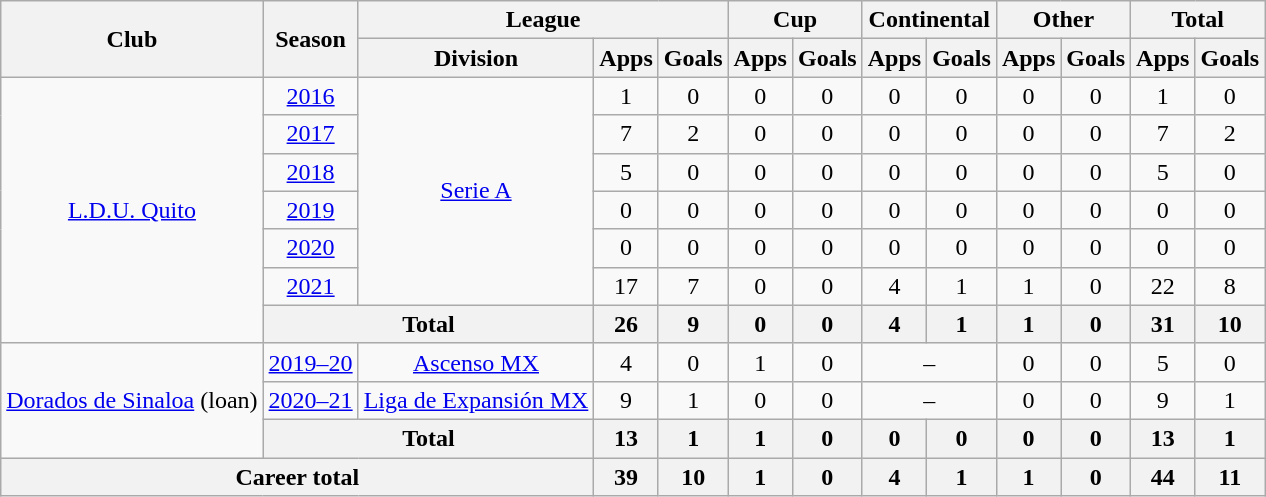<table class="wikitable" style="text-align: center">
<tr>
<th rowspan="2">Club</th>
<th rowspan="2">Season</th>
<th colspan="3">League</th>
<th colspan="2">Cup</th>
<th colspan="2">Continental</th>
<th colspan="2">Other</th>
<th colspan="2">Total</th>
</tr>
<tr>
<th>Division</th>
<th>Apps</th>
<th>Goals</th>
<th>Apps</th>
<th>Goals</th>
<th>Apps</th>
<th>Goals</th>
<th>Apps</th>
<th>Goals</th>
<th>Apps</th>
<th>Goals</th>
</tr>
<tr>
<td rowspan="7"><a href='#'>L.D.U. Quito</a></td>
<td><a href='#'>2016</a></td>
<td rowspan="6"><a href='#'>Serie A</a></td>
<td>1</td>
<td>0</td>
<td>0</td>
<td>0</td>
<td>0</td>
<td>0</td>
<td>0</td>
<td>0</td>
<td>1</td>
<td>0</td>
</tr>
<tr>
<td><a href='#'>2017</a></td>
<td>7</td>
<td>2</td>
<td>0</td>
<td>0</td>
<td>0</td>
<td>0</td>
<td>0</td>
<td>0</td>
<td>7</td>
<td>2</td>
</tr>
<tr>
<td><a href='#'>2018</a></td>
<td>5</td>
<td>0</td>
<td>0</td>
<td>0</td>
<td>0</td>
<td>0</td>
<td>0</td>
<td>0</td>
<td>5</td>
<td>0</td>
</tr>
<tr>
<td><a href='#'>2019</a></td>
<td>0</td>
<td>0</td>
<td>0</td>
<td>0</td>
<td>0</td>
<td>0</td>
<td>0</td>
<td>0</td>
<td>0</td>
<td>0</td>
</tr>
<tr>
<td><a href='#'>2020</a></td>
<td>0</td>
<td>0</td>
<td>0</td>
<td>0</td>
<td>0</td>
<td>0</td>
<td>0</td>
<td>0</td>
<td>0</td>
<td>0</td>
</tr>
<tr>
<td><a href='#'>2021</a></td>
<td>17</td>
<td>7</td>
<td>0</td>
<td>0</td>
<td>4</td>
<td>1</td>
<td>1</td>
<td>0</td>
<td>22</td>
<td>8</td>
</tr>
<tr>
<th colspan="2"><strong>Total</strong></th>
<th>26</th>
<th>9</th>
<th>0</th>
<th>0</th>
<th>4</th>
<th>1</th>
<th>1</th>
<th>0</th>
<th>31</th>
<th>10</th>
</tr>
<tr>
<td rowspan="3"><a href='#'>Dorados de Sinaloa</a> (loan)</td>
<td><a href='#'>2019–20</a></td>
<td><a href='#'>Ascenso MX</a></td>
<td>4</td>
<td>0</td>
<td>1</td>
<td>0</td>
<td colspan="2">–</td>
<td>0</td>
<td>0</td>
<td>5</td>
<td>0</td>
</tr>
<tr>
<td><a href='#'>2020–21</a></td>
<td><a href='#'>Liga de Expansión MX</a></td>
<td>9</td>
<td>1</td>
<td>0</td>
<td>0</td>
<td colspan="2">–</td>
<td>0</td>
<td>0</td>
<td>9</td>
<td>1</td>
</tr>
<tr>
<th colspan="2"><strong>Total</strong></th>
<th>13</th>
<th>1</th>
<th>1</th>
<th>0</th>
<th>0</th>
<th>0</th>
<th>0</th>
<th>0</th>
<th>13</th>
<th>1</th>
</tr>
<tr>
<th colspan="3"><strong>Career total</strong></th>
<th>39</th>
<th>10</th>
<th>1</th>
<th>0</th>
<th>4</th>
<th>1</th>
<th>1</th>
<th>0</th>
<th>44</th>
<th>11</th>
</tr>
</table>
